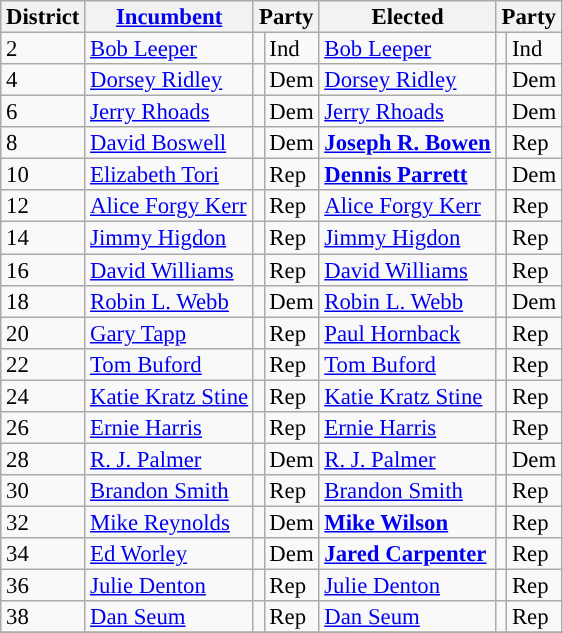<table class="sortable wikitable" style="font-size:95%;line-height:14px;">
<tr>
<th class="unsortable">District</th>
<th class="unsortable"><a href='#'>Incumbent</a></th>
<th colspan="2">Party</th>
<th class="unsortable">Elected</th>
<th colspan="2">Party</th>
</tr>
<tr>
<td>2</td>
<td><a href='#'>Bob Leeper</a></td>
<td style="background:"></td>
<td>Ind</td>
<td><a href='#'>Bob Leeper</a></td>
<td style="background:"></td>
<td>Ind</td>
</tr>
<tr>
<td>4</td>
<td><a href='#'>Dorsey Ridley</a></td>
<td style="background:"></td>
<td>Dem</td>
<td><a href='#'>Dorsey Ridley</a></td>
<td style="background:"></td>
<td>Dem</td>
</tr>
<tr>
<td>6</td>
<td><a href='#'>Jerry Rhoads</a></td>
<td style="background:"></td>
<td>Dem</td>
<td><a href='#'>Jerry Rhoads</a></td>
<td style="background:"></td>
<td>Dem</td>
</tr>
<tr>
<td>8</td>
<td><a href='#'>David Boswell</a></td>
<td style="background:"></td>
<td>Dem</td>
<td><strong><a href='#'>Joseph R. Bowen</a></strong></td>
<td style="background:"></td>
<td>Rep</td>
</tr>
<tr>
<td>10</td>
<td><a href='#'>Elizabeth Tori</a></td>
<td style="background:"></td>
<td>Rep</td>
<td><strong><a href='#'>Dennis Parrett</a></strong></td>
<td style="background:"></td>
<td>Dem</td>
</tr>
<tr>
<td>12</td>
<td><a href='#'>Alice Forgy Kerr</a></td>
<td style="background:"></td>
<td>Rep</td>
<td><a href='#'>Alice Forgy Kerr</a></td>
<td style="background:"></td>
<td>Rep</td>
</tr>
<tr>
<td>14</td>
<td><a href='#'>Jimmy Higdon</a></td>
<td style="background:"></td>
<td>Rep</td>
<td><a href='#'>Jimmy Higdon</a></td>
<td style="background:"></td>
<td>Rep</td>
</tr>
<tr>
<td>16</td>
<td><a href='#'>David Williams</a></td>
<td style="background:"></td>
<td>Rep</td>
<td><a href='#'>David Williams</a></td>
<td style="background:"></td>
<td>Rep</td>
</tr>
<tr>
<td>18</td>
<td><a href='#'>Robin L. Webb</a></td>
<td style="background:"></td>
<td>Dem</td>
<td><a href='#'>Robin L. Webb</a></td>
<td style="background:"></td>
<td>Dem</td>
</tr>
<tr>
<td>20</td>
<td><a href='#'>Gary Tapp</a></td>
<td style="background:"></td>
<td>Rep</td>
<td><a href='#'>Paul Hornback</a></td>
<td style="background:"></td>
<td>Rep</td>
</tr>
<tr>
<td>22</td>
<td><a href='#'>Tom Buford</a></td>
<td style="background:"></td>
<td>Rep</td>
<td><a href='#'>Tom Buford</a></td>
<td style="background:"></td>
<td>Rep</td>
</tr>
<tr>
<td>24</td>
<td><a href='#'>Katie Kratz Stine</a></td>
<td style="background:"></td>
<td>Rep</td>
<td><a href='#'>Katie Kratz Stine</a></td>
<td style="background:"></td>
<td>Rep</td>
</tr>
<tr>
<td>26</td>
<td><a href='#'>Ernie Harris</a></td>
<td style="background:"></td>
<td>Rep</td>
<td><a href='#'>Ernie Harris</a></td>
<td style="background:"></td>
<td>Rep</td>
</tr>
<tr>
<td>28</td>
<td><a href='#'>R. J. Palmer</a></td>
<td style="background:"></td>
<td>Dem</td>
<td><a href='#'>R. J. Palmer</a></td>
<td style="background:"></td>
<td>Dem</td>
</tr>
<tr>
<td>30</td>
<td><a href='#'>Brandon Smith</a></td>
<td style="background:"></td>
<td>Rep</td>
<td><a href='#'>Brandon Smith</a></td>
<td style="background:"></td>
<td>Rep</td>
</tr>
<tr>
<td>32</td>
<td><a href='#'>Mike Reynolds</a></td>
<td style="background:"></td>
<td>Dem</td>
<td><strong><a href='#'>Mike Wilson</a></strong></td>
<td style="background:"></td>
<td>Rep</td>
</tr>
<tr>
<td>34</td>
<td><a href='#'>Ed Worley</a></td>
<td style="background:"></td>
<td>Dem</td>
<td><strong><a href='#'>Jared Carpenter</a></strong></td>
<td style="background:"></td>
<td>Rep</td>
</tr>
<tr>
<td>36</td>
<td><a href='#'>Julie Denton</a></td>
<td style="background:"></td>
<td>Rep</td>
<td><a href='#'>Julie Denton</a></td>
<td style="background:"></td>
<td>Rep</td>
</tr>
<tr>
<td>38</td>
<td><a href='#'>Dan Seum</a></td>
<td style="background:"></td>
<td>Rep</td>
<td><a href='#'>Dan Seum</a></td>
<td style="background:"></td>
<td>Rep</td>
</tr>
<tr>
</tr>
</table>
